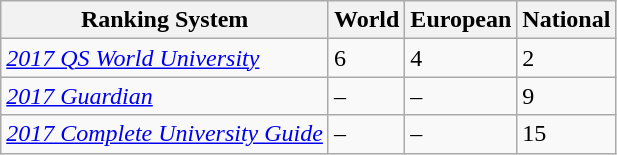<table class="wikitable">
<tr>
<th>Ranking System</th>
<th>World</th>
<th>European</th>
<th>National</th>
</tr>
<tr>
<td><em><a href='#'>2017 QS World University</a></em></td>
<td>6</td>
<td>4</td>
<td>2</td>
</tr>
<tr>
<td><em><a href='#'>2017 Guardian</a></em></td>
<td>–</td>
<td>–</td>
<td>9</td>
</tr>
<tr>
<td><em><a href='#'>2017 Complete University Guide</a></em></td>
<td>–</td>
<td>–</td>
<td>15</td>
</tr>
</table>
